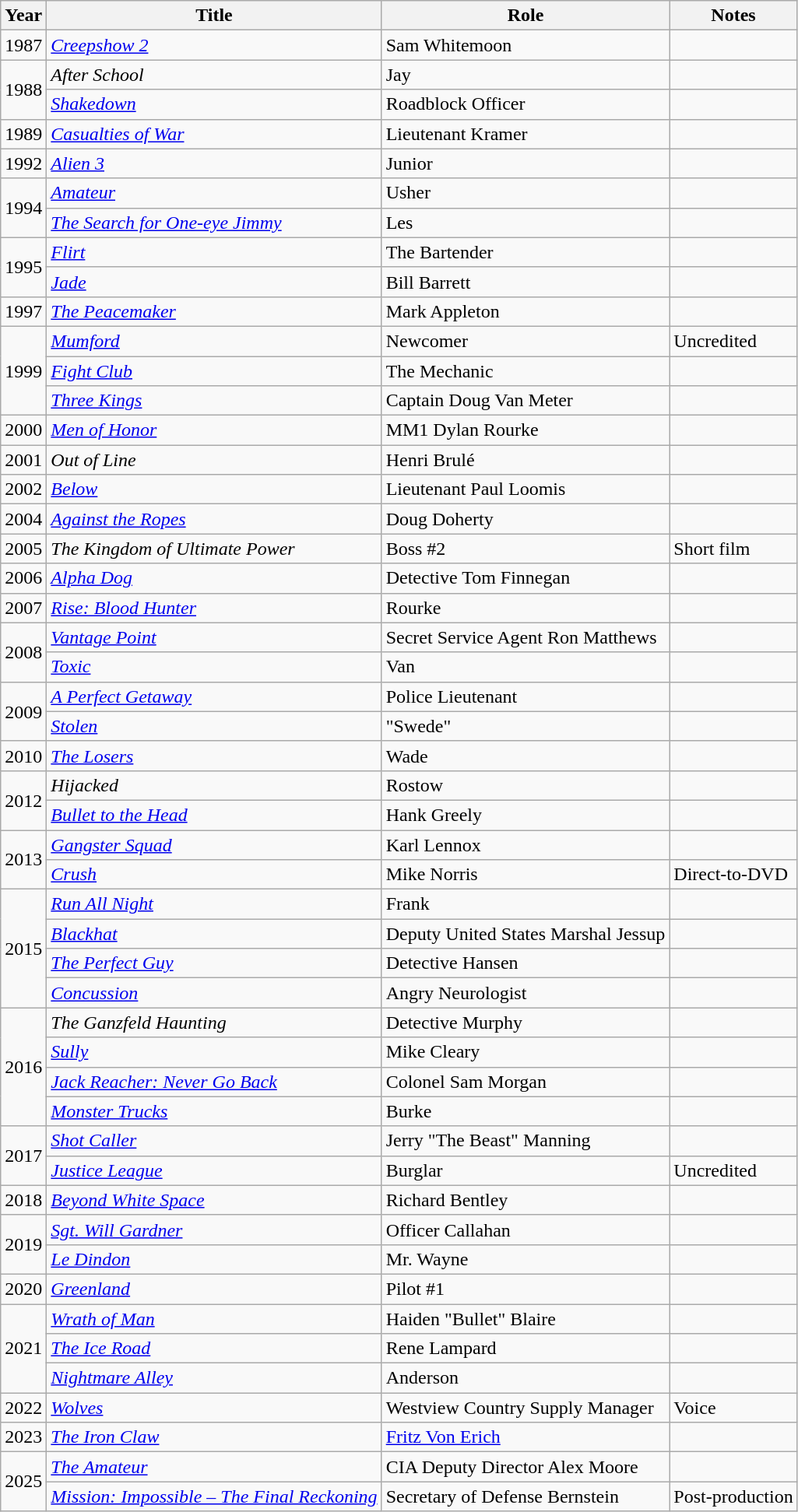<table class="wikitable sortable">
<tr>
<th>Year</th>
<th>Title</th>
<th>Role</th>
<th class="unsortable">Notes</th>
</tr>
<tr>
<td>1987</td>
<td><em><a href='#'>Creepshow 2</a></em></td>
<td>Sam Whitemoon</td>
<td></td>
</tr>
<tr>
<td rowspan="2">1988</td>
<td><em>After School</em></td>
<td>Jay</td>
<td></td>
</tr>
<tr>
<td><em><a href='#'>Shakedown</a></em></td>
<td>Roadblock Officer</td>
<td></td>
</tr>
<tr>
<td>1989</td>
<td><em><a href='#'>Casualties of War</a></em></td>
<td>Lieutenant Kramer</td>
<td></td>
</tr>
<tr>
<td>1992</td>
<td><em><a href='#'>Alien 3</a></em></td>
<td>Junior</td>
<td></td>
</tr>
<tr>
<td rowspan="2">1994</td>
<td><em><a href='#'>Amateur</a></em></td>
<td>Usher</td>
<td></td>
</tr>
<tr>
<td><em><a href='#'>The Search for One-eye Jimmy</a></em></td>
<td>Les</td>
<td></td>
</tr>
<tr>
<td rowspan="2">1995</td>
<td><em><a href='#'>Flirt</a></em></td>
<td>The Bartender</td>
<td></td>
</tr>
<tr>
<td><em><a href='#'>Jade</a></em></td>
<td>Bill Barrett</td>
<td></td>
</tr>
<tr>
<td>1997</td>
<td><em><a href='#'>The Peacemaker</a></em></td>
<td>Mark Appleton</td>
<td></td>
</tr>
<tr>
<td rowspan="3">1999</td>
<td><em><a href='#'>Mumford</a></em></td>
<td>Newcomer</td>
<td>Uncredited</td>
</tr>
<tr>
<td><em><a href='#'>Fight Club</a></em></td>
<td>The Mechanic</td>
<td></td>
</tr>
<tr>
<td><em><a href='#'>Three Kings</a></em></td>
<td>Captain Doug Van Meter</td>
<td></td>
</tr>
<tr>
<td>2000</td>
<td><em><a href='#'>Men of Honor</a></em></td>
<td>MM1 Dylan Rourke</td>
<td></td>
</tr>
<tr>
<td>2001</td>
<td><em>Out of Line</em></td>
<td>Henri Brulé</td>
<td></td>
</tr>
<tr>
<td>2002</td>
<td><em><a href='#'>Below</a></em></td>
<td>Lieutenant Paul Loomis</td>
<td></td>
</tr>
<tr>
<td>2004</td>
<td><em><a href='#'>Against the Ropes</a></em></td>
<td>Doug Doherty</td>
<td></td>
</tr>
<tr>
<td>2005</td>
<td><em>The Kingdom of Ultimate Power</em></td>
<td>Boss #2</td>
<td>Short film</td>
</tr>
<tr>
<td>2006</td>
<td><em><a href='#'>Alpha Dog</a></em></td>
<td>Detective Tom Finnegan</td>
<td></td>
</tr>
<tr>
<td>2007</td>
<td><em><a href='#'>Rise: Blood Hunter</a></em></td>
<td>Rourke</td>
<td></td>
</tr>
<tr>
<td rowspan="2">2008</td>
<td><em><a href='#'>Vantage Point</a></em></td>
<td>Secret Service Agent Ron Matthews</td>
<td></td>
</tr>
<tr>
<td><em><a href='#'>Toxic</a></em></td>
<td>Van</td>
<td></td>
</tr>
<tr>
<td rowspan="2">2009</td>
<td><em><a href='#'>A Perfect Getaway</a></em></td>
<td>Police Lieutenant</td>
<td></td>
</tr>
<tr>
<td><em><a href='#'>Stolen</a></em></td>
<td>"Swede"</td>
<td></td>
</tr>
<tr>
<td>2010</td>
<td><em><a href='#'>The Losers</a></em></td>
<td>Wade</td>
<td></td>
</tr>
<tr>
<td rowspan="2">2012</td>
<td><em>Hijacked</em></td>
<td>Rostow</td>
<td></td>
</tr>
<tr>
<td><em><a href='#'>Bullet to the Head</a></em></td>
<td>Hank Greely</td>
<td></td>
</tr>
<tr>
<td rowspan="2">2013</td>
<td><em><a href='#'>Gangster Squad</a></em></td>
<td>Karl Lennox</td>
<td></td>
</tr>
<tr>
<td><em><a href='#'>Crush</a></em></td>
<td>Mike Norris</td>
<td>Direct-to-DVD</td>
</tr>
<tr>
<td rowspan="4">2015</td>
<td><em><a href='#'>Run All Night</a></em></td>
<td>Frank</td>
<td></td>
</tr>
<tr>
<td><em><a href='#'>Blackhat</a></em></td>
<td>Deputy United States Marshal Jessup</td>
<td></td>
</tr>
<tr>
<td><em><a href='#'>The Perfect Guy</a></em></td>
<td>Detective Hansen</td>
<td></td>
</tr>
<tr>
<td><em><a href='#'>Concussion</a></em></td>
<td>Angry Neurologist</td>
<td></td>
</tr>
<tr>
<td rowspan="4">2016</td>
<td><em>The Ganzfeld Haunting</em></td>
<td>Detective Murphy</td>
<td></td>
</tr>
<tr>
<td><em><a href='#'>Sully</a></em></td>
<td>Mike Cleary</td>
<td></td>
</tr>
<tr>
<td><em><a href='#'>Jack Reacher: Never Go Back</a></em></td>
<td>Colonel Sam Morgan</td>
<td></td>
</tr>
<tr>
<td><em><a href='#'>Monster Trucks</a></em></td>
<td>Burke</td>
<td></td>
</tr>
<tr>
<td rowspan="2">2017</td>
<td><em><a href='#'>Shot Caller</a></em></td>
<td>Jerry "The Beast" Manning</td>
<td></td>
</tr>
<tr>
<td><em><a href='#'>Justice League</a></em></td>
<td>Burglar</td>
<td>Uncredited</td>
</tr>
<tr>
<td>2018</td>
<td><em><a href='#'>Beyond White Space</a></em></td>
<td>Richard Bentley</td>
<td></td>
</tr>
<tr>
<td rowspan="2">2019</td>
<td><em><a href='#'>Sgt. Will Gardner</a></em></td>
<td>Officer Callahan</td>
<td></td>
</tr>
<tr>
<td><em><a href='#'>Le Dindon</a></em></td>
<td>Mr. Wayne</td>
<td></td>
</tr>
<tr>
<td>2020</td>
<td><em><a href='#'>Greenland</a></em></td>
<td>Pilot #1</td>
<td></td>
</tr>
<tr>
<td rowspan="3">2021</td>
<td><em><a href='#'>Wrath of Man</a></em></td>
<td>Haiden "Bullet" Blaire</td>
<td></td>
</tr>
<tr>
<td><em><a href='#'>The Ice Road</a></em></td>
<td>Rene Lampard</td>
<td></td>
</tr>
<tr>
<td><em><a href='#'>Nightmare Alley</a></em></td>
<td>Anderson</td>
<td></td>
</tr>
<tr>
<td>2022</td>
<td><em><a href='#'>Wolves</a></em></td>
<td>Westview Country Supply Manager</td>
<td>Voice</td>
</tr>
<tr>
<td>2023</td>
<td><em><a href='#'>The Iron Claw</a></em></td>
<td><a href='#'>Fritz Von Erich</a></td>
<td></td>
</tr>
<tr>
<td rowspan="2">2025</td>
<td><em><a href='#'>The Amateur</a></em></td>
<td>CIA Deputy Director Alex Moore</td>
<td></td>
</tr>
<tr>
<td><em><a href='#'>Mission: Impossible – The Final Reckoning</a></em></td>
<td>Secretary of Defense Bernstein</td>
<td>Post-production</td>
</tr>
</table>
